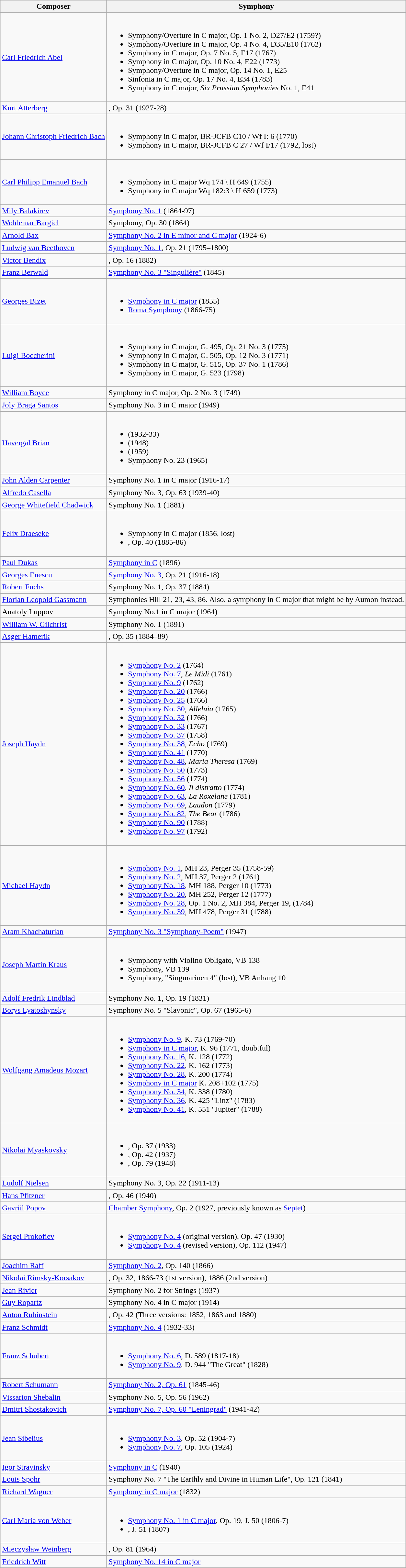<table class="wikitable">
<tr>
<th>Composer</th>
<th>Symphony</th>
</tr>
<tr>
<td><a href='#'>Carl Friedrich Abel</a></td>
<td><br><ul><li>Symphony/Overture in C major, Op. 1 No. 2, D27/E2 (1759?)</li><li>Symphony/Overture in C major, Op. 4 No. 4, D35/E10 (1762)</li><li>Symphony in C major, Op. 7 No. 5, E17 (1767)</li><li>Symphony in C major, Op. 10 No. 4, E22 (1773)</li><li>Symphony/Overture in C major, Op. 14 No. 1, E25</li><li>Sinfonia in C major, Op. 17 No. 4, E34 (1783)</li><li>Symphony in C major, <em>Six Prussian Symphonies</em> No. 1, E41</li></ul></td>
</tr>
<tr>
<td><a href='#'>Kurt Atterberg</a></td>
<td>, Op. 31 (1927-28)</td>
</tr>
<tr>
<td><a href='#'>Johann Christoph Friedrich Bach</a></td>
<td><br><ul><li>Symphony in C major, BR-JCFB C10 / Wf I: 6 (1770)</li><li>Symphony in C major, BR-JCFB C 27 / Wf I/17 (1792, lost)</li></ul></td>
</tr>
<tr>
<td><a href='#'>Carl Philipp Emanuel Bach</a></td>
<td><br><ul><li>Symphony in C major Wq 174 \ H 649 (1755)</li><li>Symphony in C major Wq 182:3 \ H 659 (1773)</li></ul></td>
</tr>
<tr>
<td><a href='#'>Mily Balakirev</a></td>
<td><a href='#'>Symphony No. 1</a> (1864-97)</td>
</tr>
<tr>
<td><a href='#'>Woldemar Bargiel</a></td>
<td>Symphony, Op. 30 (1864)</td>
</tr>
<tr>
<td><a href='#'>Arnold Bax</a></td>
<td><a href='#'>Symphony No. 2 in E minor and C major</a> (1924-6)</td>
</tr>
<tr>
<td><a href='#'>Ludwig van Beethoven</a></td>
<td><a href='#'>Symphony No. 1</a>, Op. 21 (1795–1800)</td>
</tr>
<tr>
<td><a href='#'>Victor Bendix</a></td>
<td>, Op. 16 (1882)</td>
</tr>
<tr>
<td><a href='#'>Franz Berwald</a></td>
<td><a href='#'>Symphony No. 3 "Singulière"</a> (1845)</td>
</tr>
<tr>
<td><a href='#'>Georges Bizet</a></td>
<td><br><ul><li><a href='#'>Symphony in C major</a> (1855)</li><li><a href='#'>Roma Symphony</a> (1866-75)</li></ul></td>
</tr>
<tr>
<td><a href='#'>Luigi Boccherini</a></td>
<td><br><ul><li>Symphony in C major, G. 495, Op. 21 No. 3 (1775)</li><li>Symphony in C major, G. 505, Op. 12 No. 3 (1771)</li><li>Symphony in C major, G. 515, Op. 37 No. 1 (1786)</li><li>Symphony in C major, G. 523 (1798)</li></ul></td>
</tr>
<tr>
<td><a href='#'>William Boyce</a></td>
<td>Symphony in C major, Op. 2 No. 3 (1749)</td>
</tr>
<tr>
<td><a href='#'>Joly Braga Santos</a></td>
<td>Symphony No. 3 in C major (1949)</td>
</tr>
<tr>
<td><a href='#'>Havergal Brian</a></td>
<td><br><ul><li> (1932-33)</li><li> (1948)</li><li> (1959)</li><li>Symphony No. 23 (1965)</li></ul></td>
</tr>
<tr>
<td><a href='#'>John Alden Carpenter</a></td>
<td>Symphony No. 1 in C major (1916-17)</td>
</tr>
<tr>
<td><a href='#'>Alfredo Casella</a></td>
<td>Symphony No. 3, Op. 63 (1939-40)</td>
</tr>
<tr>
<td><a href='#'>George Whitefield Chadwick</a></td>
<td>Symphony No. 1 (1881)</td>
</tr>
<tr>
<td><a href='#'>Felix Draeseke</a></td>
<td><br><ul><li>Symphony in C major (1856, lost)</li><li>, Op. 40 (1885-86)</li></ul></td>
</tr>
<tr>
<td><a href='#'>Paul Dukas</a></td>
<td><a href='#'>Symphony in C</a> (1896)</td>
</tr>
<tr>
<td><a href='#'>Georges Enescu</a></td>
<td><a href='#'>Symphony No. 3</a>, Op. 21 (1916-18)</td>
</tr>
<tr>
<td><a href='#'>Robert Fuchs</a></td>
<td>Symphony No. 1, Op. 37 (1884)</td>
</tr>
<tr>
<td><a href='#'>Florian Leopold Gassmann</a></td>
<td>Symphonies Hill 21, 23, 43, 86. Also, a symphony in C major that might be by Aumon instead.</td>
</tr>
<tr>
<td>Anatoly Luppov</td>
<td>Symphony No.1 in C major (1964)</td>
</tr>
<tr>
<td><a href='#'>William W. Gilchrist</a></td>
<td>Symphony No. 1 (1891)</td>
</tr>
<tr>
<td><a href='#'>Asger Hamerik</a></td>
<td>, Op. 35 (1884–89)</td>
</tr>
<tr>
<td><a href='#'>Joseph Haydn</a></td>
<td><br><ul><li><a href='#'>Symphony No. 2</a> (1764)</li><li><a href='#'>Symphony No. 7</a>, <em>Le Midi</em> (1761)</li><li><a href='#'>Symphony No. 9</a> (1762)</li><li><a href='#'>Symphony No. 20</a> (1766)</li><li><a href='#'>Symphony No. 25</a> (1766)</li><li><a href='#'>Symphony No. 30</a>, <em>Alleluia</em> (1765)</li><li><a href='#'>Symphony No. 32</a> (1766)</li><li><a href='#'>Symphony No. 33</a> (1767)</li><li><a href='#'>Symphony No. 37</a> (1758)</li><li><a href='#'>Symphony No. 38</a>, <em>Echo</em> (1769)</li><li><a href='#'>Symphony No. 41</a> (1770)</li><li><a href='#'>Symphony No. 48</a>, <em>Maria Theresa</em> (1769)</li><li><a href='#'>Symphony No. 50</a> (1773)</li><li><a href='#'>Symphony No. 56</a> (1774)</li><li><a href='#'>Symphony No. 60</a>, <em>Il distratto</em> (1774)</li><li><a href='#'>Symphony No. 63</a>, <em>La Roxelane</em> (1781)</li><li><a href='#'>Symphony No. 69</a>, <em>Laudon</em> (1779)</li><li><a href='#'>Symphony No. 82</a>, <em>The Bear</em> (1786)</li><li><a href='#'>Symphony No. 90</a> (1788)</li><li><a href='#'>Symphony No. 97</a> (1792)</li></ul></td>
</tr>
<tr>
<td><a href='#'>Michael Haydn</a></td>
<td><br><ul><li><a href='#'>Symphony No. 1</a>, MH 23, Perger 35 (1758-59)</li><li><a href='#'>Symphony No. 2</a>, MH 37, Perger 2 (1761)</li><li><a href='#'>Symphony No. 18</a>, MH 188, Perger 10 (1773)</li><li><a href='#'>Symphony No. 20</a>, MH 252, Perger 12 (1777)</li><li><a href='#'>Symphony No. 28</a>, Op. 1 No. 2, MH 384, Perger 19,  (1784)</li><li><a href='#'>Symphony No. 39</a>, MH 478, Perger 31 (1788)</li></ul></td>
</tr>
<tr>
<td><a href='#'>Aram Khachaturian</a></td>
<td><a href='#'>Symphony No. 3 "Symphony-Poem"</a> (1947)</td>
</tr>
<tr>
<td><a href='#'>Joseph Martin Kraus</a></td>
<td><br><ul><li>Symphony with Violino Obligato, VB 138</li><li>Symphony, VB 139</li><li>Symphony, "Singmarinen 4" (lost), VB Anhang 10</li></ul></td>
</tr>
<tr>
<td><a href='#'>Adolf Fredrik Lindblad</a></td>
<td>Symphony No. 1, Op. 19 (1831)</td>
</tr>
<tr>
<td><a href='#'>Borys Lyatoshynsky</a></td>
<td>Symphony No. 5 "Slavonic", Op. 67 (1965-6)</td>
</tr>
<tr>
<td><a href='#'>Wolfgang Amadeus Mozart</a></td>
<td><br><ul><li><a href='#'>Symphony No. 9</a>, K. 73 (1769-70)</li><li><a href='#'>Symphony in C major</a>, K. 96 (1771, doubtful)</li><li><a href='#'>Symphony No. 16</a>, K. 128 (1772)</li><li><a href='#'>Symphony No. 22</a>, K. 162 (1773)</li><li><a href='#'>Symphony No. 28</a>, K. 200 (1774)</li><li><a href='#'>Symphony in C major</a> K. 208+102 (1775)</li><li><a href='#'>Symphony No. 34</a>, K. 338 (1780)</li><li><a href='#'>Symphony No. 36</a>, K. 425 "Linz" (1783)</li><li><a href='#'>Symphony No. 41</a>, K. 551 "Jupiter" (1788)</li></ul></td>
</tr>
<tr>
<td><a href='#'>Nikolai Myaskovsky</a></td>
<td><br><ul><li>, Op. 37 (1933)</li><li>, Op. 42 (1937)</li><li>, Op. 79 (1948)</li></ul></td>
</tr>
<tr>
<td><a href='#'>Ludolf Nielsen</a></td>
<td>Symphony No. 3, Op. 22 (1911-13)</td>
</tr>
<tr>
<td><a href='#'>Hans Pfitzner</a></td>
<td>, Op. 46 (1940)</td>
</tr>
<tr>
<td><a href='#'>Gavriil Popov</a></td>
<td><a href='#'>Chamber Symphony</a>, Op. 2 (1927, previously known as <a href='#'>Septet</a>)</td>
</tr>
<tr>
<td><a href='#'>Sergei Prokofiev</a></td>
<td><br><ul><li><a href='#'>Symphony No. 4</a> (original version), Op. 47 (1930)</li><li><a href='#'>Symphony No. 4</a>  (revised version), Op. 112 (1947)</li></ul></td>
</tr>
<tr>
<td><a href='#'>Joachim Raff</a></td>
<td><a href='#'>Symphony No. 2</a>, Op. 140 (1866)</td>
</tr>
<tr>
<td><a href='#'>Nikolai Rimsky-Korsakov</a></td>
<td>, Op. 32, 1866-73 (1st version), 1886 (2nd version)</td>
</tr>
<tr>
<td><a href='#'>Jean Rivier</a></td>
<td>Symphony No. 2 for Strings (1937)</td>
</tr>
<tr>
<td><a href='#'>Guy Ropartz</a></td>
<td Symphony No. 4 (Ropartz)>Symphony No. 4 in C major (1914)</td>
</tr>
<tr>
<td><a href='#'>Anton Rubinstein</a></td>
<td>, Op. 42 (Three versions: 1852, 1863 and 1880)</td>
</tr>
<tr>
<td><a href='#'>Franz Schmidt</a></td>
<td><a href='#'> Symphony No. 4</a> (1932-33)</td>
</tr>
<tr>
<td><a href='#'>Franz Schubert</a></td>
<td><br><ul><li><a href='#'>Symphony No. 6</a>, D. 589 (1817-18)</li><li><a href='#'>Symphony No. 9</a>, D. 944 "The Great" (1828)</li></ul></td>
</tr>
<tr>
<td><a href='#'>Robert Schumann</a></td>
<td><a href='#'>Symphony No. 2, Op. 61</a> (1845-46)</td>
</tr>
<tr>
<td><a href='#'>Vissarion Shebalin</a></td>
<td>Symphony No. 5, Op. 56 (1962)</td>
</tr>
<tr>
<td><a href='#'>Dmitri Shostakovich</a></td>
<td><a href='#'>Symphony No. 7, Op. 60 "Leningrad"</a> (1941-42)</td>
</tr>
<tr>
<td><a href='#'>Jean Sibelius</a></td>
<td><br><ul><li><a href='#'>Symphony No. 3</a>, Op. 52 (1904-7)</li><li><a href='#'>Symphony No. 7</a>, Op. 105 (1924)</li></ul></td>
</tr>
<tr>
<td><a href='#'>Igor Stravinsky</a></td>
<td><a href='#'>Symphony in C</a> (1940)</td>
</tr>
<tr>
<td><a href='#'>Louis Spohr</a></td>
<td>Symphony No. 7 "The Earthly and Divine in Human Life", Op. 121 (1841)</td>
</tr>
<tr>
<td><a href='#'>Richard Wagner</a></td>
<td><a href='#'>Symphony in C major</a> (1832)</td>
</tr>
<tr>
<td><a href='#'>Carl Maria von Weber</a></td>
<td><br><ul><li><a href='#'>Symphony No. 1 in C major</a>, Op. 19, J. 50 (1806-7)</li><li>, J. 51 (1807)</li></ul></td>
</tr>
<tr>
<td><a href='#'>Mieczysław Weinberg</a></td>
<td>, Op. 81 (1964)</td>
</tr>
<tr>
<td><a href='#'>Friedrich Witt</a></td>
<td><a href='#'>Symphony No. 14 in C major</a></td>
</tr>
<tr>
</tr>
</table>
